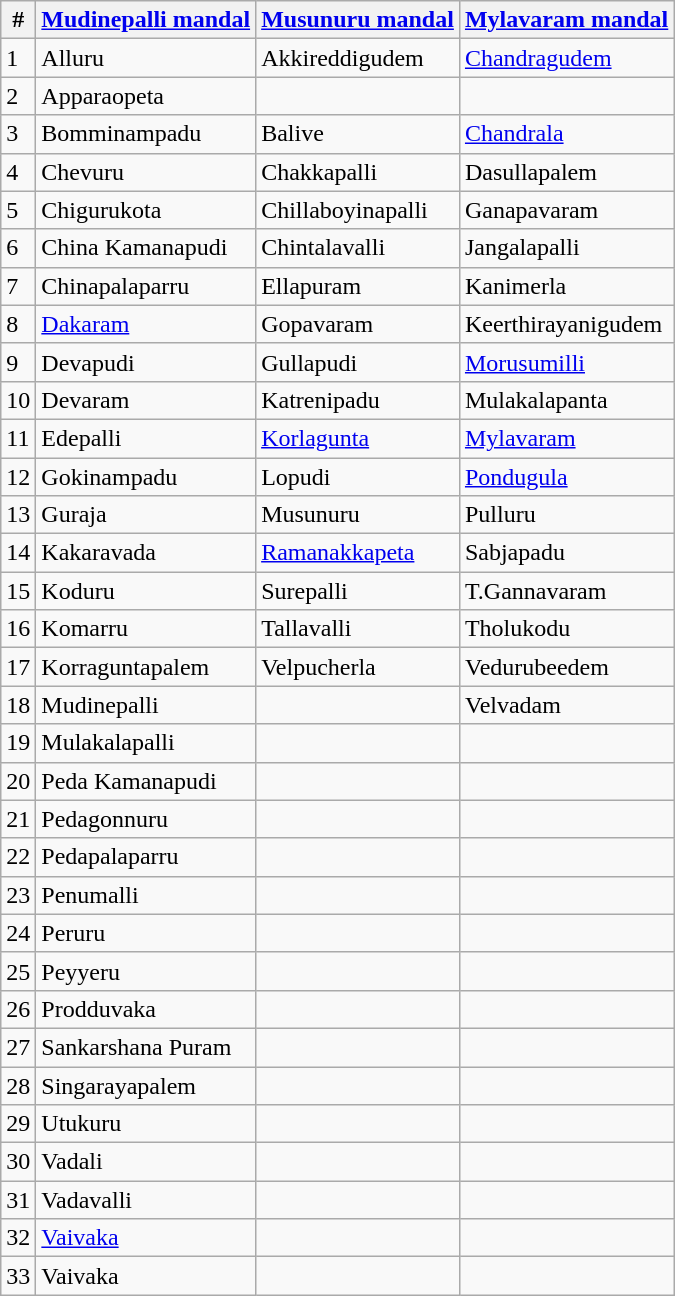<table class="wikitable">
<tr>
<th>#</th>
<th><a href='#'>Mudinepalli mandal</a></th>
<th><a href='#'>Musunuru mandal</a></th>
<th><a href='#'>Mylavaram mandal</a></th>
</tr>
<tr>
<td>1</td>
<td>Alluru</td>
<td>Akkireddigudem</td>
<td><a href='#'>Chandragudem</a></td>
</tr>
<tr>
<td>2</td>
<td>Apparaopeta</td>
<td></td>
<td></td>
</tr>
<tr>
<td>3</td>
<td>Bomminampadu</td>
<td>Balive</td>
<td><a href='#'>Chandrala</a></td>
</tr>
<tr>
<td>4</td>
<td>Chevuru</td>
<td>Chakkapalli</td>
<td>Dasullapalem</td>
</tr>
<tr>
<td>5</td>
<td>Chigurukota</td>
<td>Chillaboyinapalli</td>
<td>Ganapavaram</td>
</tr>
<tr>
<td>6</td>
<td>China Kamanapudi</td>
<td>Chintalavalli</td>
<td>Jangalapalli</td>
</tr>
<tr>
<td>7</td>
<td>Chinapalaparru</td>
<td>Ellapuram</td>
<td>Kanimerla</td>
</tr>
<tr>
<td>8</td>
<td><a href='#'>Dakaram</a></td>
<td>Gopavaram</td>
<td>Keerthirayanigudem</td>
</tr>
<tr>
<td>9</td>
<td>Devapudi</td>
<td>Gullapudi</td>
<td><a href='#'>Morusumilli</a></td>
</tr>
<tr>
<td>10</td>
<td>Devaram</td>
<td>Katrenipadu</td>
<td>Mulakalapanta</td>
</tr>
<tr>
<td>11</td>
<td>Edepalli</td>
<td><a href='#'>Korlagunta</a></td>
<td><a href='#'>Mylavaram</a></td>
</tr>
<tr>
<td>12</td>
<td>Gokinampadu</td>
<td>Lopudi</td>
<td><a href='#'>Pondugula</a></td>
</tr>
<tr>
<td>13</td>
<td>Guraja</td>
<td>Musunuru</td>
<td>Pulluru</td>
</tr>
<tr>
<td>14</td>
<td>Kakaravada</td>
<td><a href='#'>Ramanakkapeta</a></td>
<td>Sabjapadu</td>
</tr>
<tr>
<td>15</td>
<td>Koduru</td>
<td>Surepalli</td>
<td>T.Gannavaram</td>
</tr>
<tr>
<td>16</td>
<td>Komarru</td>
<td>Tallavalli</td>
<td>Tholukodu</td>
</tr>
<tr>
<td>17</td>
<td>Korraguntapalem</td>
<td>Velpucherla</td>
<td>Vedurubeedem</td>
</tr>
<tr>
<td>18</td>
<td>Mudinepalli</td>
<td></td>
<td>Velvadam</td>
</tr>
<tr>
<td>19</td>
<td>Mulakalapalli</td>
<td></td>
<td></td>
</tr>
<tr>
<td>20</td>
<td>Peda Kamanapudi</td>
<td></td>
<td></td>
</tr>
<tr>
<td>21</td>
<td>Pedagonnuru</td>
<td></td>
<td></td>
</tr>
<tr>
<td>22</td>
<td>Pedapalaparru</td>
<td></td>
<td></td>
</tr>
<tr>
<td>23</td>
<td>Penumalli</td>
<td></td>
<td></td>
</tr>
<tr>
<td>24</td>
<td>Peruru</td>
<td></td>
<td></td>
</tr>
<tr>
<td>25</td>
<td>Peyyeru</td>
<td></td>
<td></td>
</tr>
<tr>
<td>26</td>
<td>Prodduvaka</td>
<td></td>
<td></td>
</tr>
<tr>
<td>27</td>
<td>Sankarshana Puram</td>
<td></td>
<td></td>
</tr>
<tr>
<td>28</td>
<td>Singarayapalem</td>
<td></td>
<td></td>
</tr>
<tr>
<td>29</td>
<td>Utukuru</td>
<td></td>
<td></td>
</tr>
<tr>
<td>30</td>
<td>Vadali</td>
<td></td>
<td></td>
</tr>
<tr>
<td>31</td>
<td>Vadavalli</td>
<td></td>
<td></td>
</tr>
<tr>
<td>32</td>
<td><a href='#'>Vaivaka</a></td>
<td></td>
<td></td>
</tr>
<tr>
<td>33</td>
<td>Vaivaka</td>
<td></td>
<td></td>
</tr>
</table>
